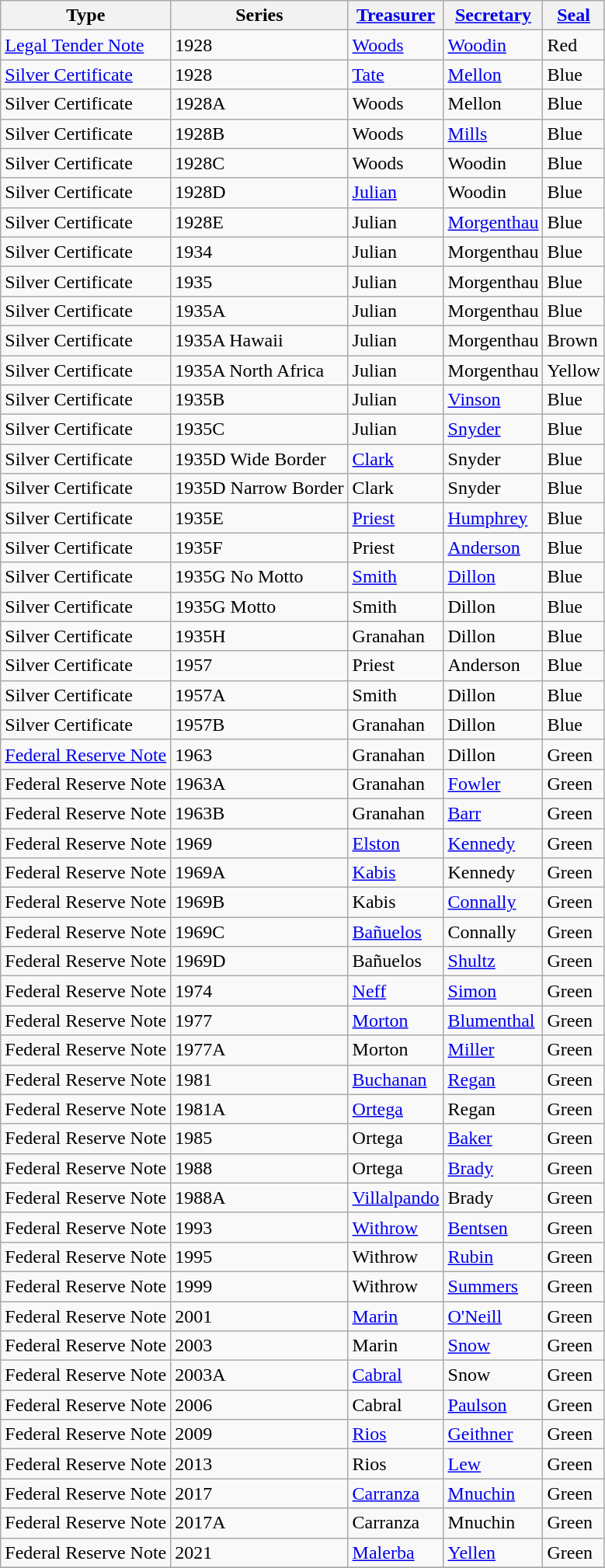<table class="wikitable sortable">
<tr>
<th>Type</th>
<th>Series</th>
<th><a href='#'>Treasurer</a></th>
<th><a href='#'>Secretary</a></th>
<th><a href='#'>Seal</a></th>
</tr>
<tr>
<td><a href='#'>Legal Tender Note</a></td>
<td>1928</td>
<td><a href='#'>Woods</a></td>
<td><a href='#'>Woodin</a></td>
<td>Red</td>
</tr>
<tr>
<td><a href='#'>Silver Certificate</a></td>
<td>1928</td>
<td><a href='#'>Tate</a></td>
<td><a href='#'>Mellon</a></td>
<td>Blue</td>
</tr>
<tr>
<td>Silver Certificate</td>
<td>1928A</td>
<td>Woods</td>
<td>Mellon</td>
<td>Blue</td>
</tr>
<tr>
<td>Silver Certificate</td>
<td>1928B</td>
<td>Woods</td>
<td><a href='#'>Mills</a></td>
<td>Blue</td>
</tr>
<tr>
<td>Silver Certificate</td>
<td>1928C</td>
<td>Woods</td>
<td>Woodin</td>
<td>Blue</td>
</tr>
<tr>
<td>Silver Certificate</td>
<td>1928D</td>
<td><a href='#'>Julian</a></td>
<td>Woodin</td>
<td>Blue</td>
</tr>
<tr>
<td>Silver Certificate</td>
<td>1928E</td>
<td>Julian</td>
<td><a href='#'>Morgenthau</a></td>
<td>Blue</td>
</tr>
<tr>
<td>Silver Certificate</td>
<td>1934</td>
<td>Julian</td>
<td>Morgenthau</td>
<td>Blue</td>
</tr>
<tr>
<td>Silver Certificate</td>
<td>1935</td>
<td>Julian</td>
<td>Morgenthau</td>
<td>Blue</td>
</tr>
<tr>
<td>Silver Certificate</td>
<td>1935A</td>
<td>Julian</td>
<td>Morgenthau</td>
<td>Blue</td>
</tr>
<tr>
<td>Silver Certificate</td>
<td>1935A Hawaii</td>
<td>Julian</td>
<td>Morgenthau</td>
<td>Brown</td>
</tr>
<tr>
<td>Silver Certificate</td>
<td>1935A North Africa</td>
<td>Julian</td>
<td>Morgenthau</td>
<td>Yellow</td>
</tr>
<tr>
<td>Silver Certificate</td>
<td>1935B</td>
<td>Julian</td>
<td><a href='#'>Vinson</a></td>
<td>Blue</td>
</tr>
<tr>
<td>Silver Certificate</td>
<td>1935C</td>
<td>Julian</td>
<td><a href='#'>Snyder</a></td>
<td>Blue</td>
</tr>
<tr>
<td>Silver Certificate</td>
<td>1935D Wide Border</td>
<td><a href='#'>Clark</a></td>
<td>Snyder</td>
<td>Blue</td>
</tr>
<tr>
<td>Silver Certificate</td>
<td>1935D Narrow Border</td>
<td Georgia Neese Clark>Clark</td>
<td>Snyder</td>
<td>Blue</td>
</tr>
<tr>
<td>Silver Certificate</td>
<td>1935E</td>
<td><a href='#'>Priest</a></td>
<td><a href='#'>Humphrey</a></td>
<td>Blue</td>
</tr>
<tr>
<td>Silver Certificate</td>
<td>1935F</td>
<td>Priest</td>
<td><a href='#'>Anderson</a></td>
<td>Blue</td>
</tr>
<tr>
<td>Silver Certificate</td>
<td>1935G No Motto</td>
<td><a href='#'>Smith</a></td>
<td><a href='#'>Dillon</a></td>
<td>Blue</td>
</tr>
<tr>
<td>Silver Certificate</td>
<td>1935G Motto</td>
<td>Smith</td>
<td>Dillon</td>
<td>Blue</td>
</tr>
<tr>
<td>Silver Certificate</td>
<td>1935H</td>
<td>Granahan</td>
<td>Dillon</td>
<td>Blue</td>
</tr>
<tr>
<td>Silver Certificate</td>
<td>1957</td>
<td>Priest</td>
<td>Anderson</td>
<td>Blue</td>
</tr>
<tr>
<td>Silver Certificate</td>
<td>1957A</td>
<td>Smith</td>
<td>Dillon</td>
<td>Blue</td>
</tr>
<tr>
<td>Silver Certificate</td>
<td>1957B</td>
<td>Granahan</td>
<td>Dillon</td>
<td>Blue</td>
</tr>
<tr>
<td><a href='#'>Federal Reserve Note</a></td>
<td>1963</td>
<td>Granahan</td>
<td>Dillon</td>
<td>Green</td>
</tr>
<tr>
<td>Federal Reserve Note</td>
<td>1963A</td>
<td>Granahan</td>
<td><a href='#'>Fowler</a></td>
<td>Green</td>
</tr>
<tr>
<td>Federal Reserve Note</td>
<td>1963B</td>
<td>Granahan</td>
<td><a href='#'>Barr</a></td>
<td>Green</td>
</tr>
<tr>
<td>Federal Reserve Note</td>
<td>1969</td>
<td><a href='#'>Elston</a></td>
<td><a href='#'>Kennedy</a></td>
<td>Green</td>
</tr>
<tr>
<td>Federal Reserve Note</td>
<td>1969A</td>
<td><a href='#'>Kabis</a></td>
<td>Kennedy</td>
<td>Green</td>
</tr>
<tr>
<td>Federal Reserve Note</td>
<td>1969B</td>
<td>Kabis</td>
<td><a href='#'>Connally</a></td>
<td>Green</td>
</tr>
<tr>
<td>Federal Reserve Note</td>
<td>1969C</td>
<td><a href='#'>Bañuelos</a></td>
<td>Connally</td>
<td>Green</td>
</tr>
<tr>
<td>Federal Reserve Note</td>
<td>1969D</td>
<td>Bañuelos</td>
<td><a href='#'>Shultz</a></td>
<td>Green</td>
</tr>
<tr>
<td>Federal Reserve Note</td>
<td>1974</td>
<td><a href='#'>Neff</a></td>
<td><a href='#'>Simon</a></td>
<td>Green</td>
</tr>
<tr>
<td>Federal Reserve Note</td>
<td>1977</td>
<td><a href='#'>Morton</a></td>
<td><a href='#'>Blumenthal</a></td>
<td>Green</td>
</tr>
<tr>
<td>Federal Reserve Note</td>
<td>1977A</td>
<td>Morton</td>
<td><a href='#'>Miller</a></td>
<td>Green</td>
</tr>
<tr>
<td>Federal Reserve Note</td>
<td>1981</td>
<td><a href='#'>Buchanan</a></td>
<td><a href='#'>Regan</a></td>
<td>Green</td>
</tr>
<tr>
<td>Federal Reserve Note</td>
<td>1981A</td>
<td><a href='#'>Ortega</a></td>
<td>Regan</td>
<td>Green</td>
</tr>
<tr>
<td>Federal Reserve Note</td>
<td>1985</td>
<td>Ortega</td>
<td><a href='#'>Baker</a></td>
<td>Green</td>
</tr>
<tr>
<td>Federal Reserve Note</td>
<td>1988</td>
<td>Ortega</td>
<td><a href='#'>Brady</a></td>
<td>Green</td>
</tr>
<tr>
<td>Federal Reserve Note</td>
<td>1988A</td>
<td><a href='#'>Villalpando</a></td>
<td>Brady</td>
<td>Green</td>
</tr>
<tr>
<td>Federal Reserve Note</td>
<td>1993</td>
<td><a href='#'>Withrow</a></td>
<td><a href='#'>Bentsen</a></td>
<td>Green</td>
</tr>
<tr>
<td>Federal Reserve Note</td>
<td>1995</td>
<td>Withrow</td>
<td><a href='#'>Rubin</a></td>
<td>Green</td>
</tr>
<tr>
<td>Federal Reserve Note</td>
<td>1999</td>
<td>Withrow</td>
<td><a href='#'>Summers</a></td>
<td>Green</td>
</tr>
<tr>
<td>Federal Reserve Note</td>
<td>2001</td>
<td><a href='#'>Marin</a></td>
<td><a href='#'>O'Neill</a></td>
<td>Green</td>
</tr>
<tr>
<td>Federal Reserve Note</td>
<td>2003</td>
<td>Marin</td>
<td><a href='#'>Snow</a></td>
<td>Green</td>
</tr>
<tr>
<td>Federal Reserve Note</td>
<td>2003A</td>
<td><a href='#'>Cabral</a></td>
<td>Snow</td>
<td>Green</td>
</tr>
<tr>
<td>Federal Reserve Note</td>
<td>2006</td>
<td>Cabral</td>
<td><a href='#'>Paulson</a></td>
<td>Green</td>
</tr>
<tr>
<td>Federal Reserve Note</td>
<td>2009</td>
<td><a href='#'>Rios</a></td>
<td><a href='#'>Geithner</a></td>
<td>Green</td>
</tr>
<tr>
<td>Federal Reserve Note</td>
<td>2013</td>
<td>Rios</td>
<td><a href='#'>Lew</a></td>
<td>Green</td>
</tr>
<tr>
<td>Federal Reserve Note</td>
<td>2017</td>
<td><a href='#'>Carranza</a></td>
<td><a href='#'>Mnuchin</a></td>
<td>Green</td>
</tr>
<tr>
<td>Federal Reserve Note</td>
<td>2017A</td>
<td>Carranza</td>
<td>Mnuchin</td>
<td>Green</td>
</tr>
<tr>
<td>Federal Reserve Note</td>
<td>2021</td>
<td><a href='#'>Malerba</a></td>
<td><a href='#'>Yellen</a></td>
<td>Green</td>
</tr>
<tr>
</tr>
</table>
